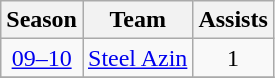<table class="wikitable" style="text-align: center;">
<tr>
<th>Season</th>
<th>Team</th>
<th>Assists</th>
</tr>
<tr>
<td><a href='#'>09–10</a></td>
<td align="left"><a href='#'>Steel Azin</a></td>
<td>1</td>
</tr>
<tr>
</tr>
</table>
